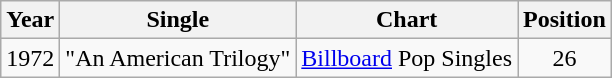<table class="wikitable">
<tr>
<th>Year</th>
<th>Single</th>
<th>Chart</th>
<th>Position</th>
</tr>
<tr>
<td>1972</td>
<td>"An American Trilogy"</td>
<td><a href='#'>Billboard</a> Pop Singles</td>
<td style="text-align: center;">26</td>
</tr>
</table>
